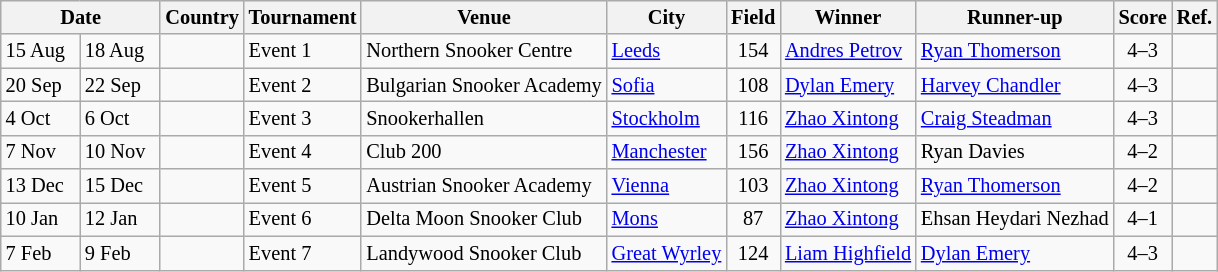<table class="wikitable" style="font-size: 85%">
<tr>
<th colspan="2" style="width:100px; text-align:center;">Date</th>
<th>Country</th>
<th>Tournament</th>
<th>Venue</th>
<th>City</th>
<th>Field</th>
<th>Winner</th>
<th>Runner-up</th>
<th>Score</th>
<th>Ref.</th>
</tr>
<tr>
<td>15 Aug</td>
<td>18 Aug</td>
<td></td>
<td>Event 1</td>
<td>Northern Snooker Centre</td>
<td><a href='#'>Leeds</a></td>
<td align=center>154</td>
<td> <a href='#'>Andres Petrov</a></td>
<td> <a href='#'>Ryan Thomerson</a></td>
<td align=center>4–3</td>
<td align=center></td>
</tr>
<tr>
<td>20 Sep</td>
<td>22 Sep</td>
<td></td>
<td>Event 2</td>
<td>Bulgarian Snooker Academy</td>
<td><a href='#'>Sofia</a></td>
<td align=center>108</td>
<td> <a href='#'>Dylan Emery</a></td>
<td> <a href='#'>Harvey Chandler</a></td>
<td align=center>4–3</td>
<td align=center></td>
</tr>
<tr>
<td>4 Oct</td>
<td>6 Oct</td>
<td></td>
<td>Event 3</td>
<td>Snookerhallen</td>
<td><a href='#'>Stockholm</a></td>
<td align=center>116</td>
<td> <a href='#'>Zhao Xintong</a></td>
<td> <a href='#'>Craig Steadman</a></td>
<td align=center>4–3</td>
<td align=center></td>
</tr>
<tr>
<td>7 Nov</td>
<td>10 Nov</td>
<td></td>
<td>Event 4</td>
<td>Club 200</td>
<td><a href='#'>Manchester</a></td>
<td align=center>156</td>
<td> <a href='#'>Zhao Xintong</a></td>
<td> Ryan Davies</td>
<td align=center>4–2</td>
<td align=center></td>
</tr>
<tr>
<td>13 Dec</td>
<td>15 Dec</td>
<td></td>
<td>Event 5</td>
<td>Austrian Snooker Academy</td>
<td><a href='#'>Vienna</a></td>
<td align=center>103</td>
<td> <a href='#'>Zhao Xintong</a></td>
<td> <a href='#'>Ryan Thomerson</a></td>
<td align=center>4–2</td>
<td align=center></td>
</tr>
<tr>
<td>10 Jan</td>
<td>12 Jan</td>
<td></td>
<td>Event 6</td>
<td>Delta Moon Snooker Club</td>
<td><a href='#'>Mons</a></td>
<td align=center>87</td>
<td> <a href='#'>Zhao Xintong</a></td>
<td> Ehsan Heydari Nezhad</td>
<td align=center>4–1</td>
<td align=center></td>
</tr>
<tr>
<td>7 Feb</td>
<td>9 Feb</td>
<td></td>
<td>Event 7</td>
<td>Landywood Snooker Club</td>
<td><a href='#'>Great Wyrley</a></td>
<td align=center>124</td>
<td> <a href='#'>Liam Highfield</a></td>
<td> <a href='#'>Dylan Emery</a></td>
<td align=center>4–3</td>
<td align=center></td>
</tr>
</table>
